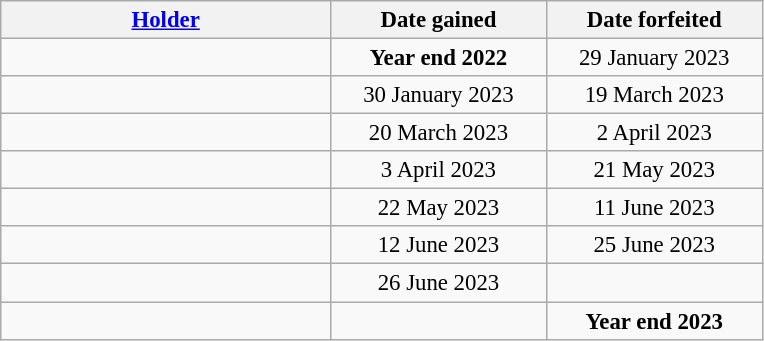<table class="wikitable" style="font-size:95%">
<tr>
<th style="width:14em;"><a href='#'>Holder</a></th>
<th style="width:9em;">Date gained</th>
<th style="width:9em;">Date forfeited</th>
</tr>
<tr>
<td></td>
<td style="text-align:center;"><strong>Year end 2022</strong></td>
<td style="text-align:center;">29 January 2023</td>
</tr>
<tr>
<td></td>
<td style="text-align:center;">30 January 2023</td>
<td style="text-align:center;">19 March 2023</td>
</tr>
<tr>
<td></td>
<td style="text-align:center;">20 March 2023</td>
<td style="text-align:center;">2 April 2023</td>
</tr>
<tr>
<td></td>
<td style="text-align:center;">3 April 2023</td>
<td style="text-align:center;">21 May 2023</td>
</tr>
<tr>
<td></td>
<td style="text-align:center;">22 May 2023</td>
<td style="text-align:center;">11 June 2023</td>
</tr>
<tr>
<td></td>
<td style="text-align:center;">12 June 2023</td>
<td style="text-align:center;">25 June 2023</td>
</tr>
<tr>
<td></td>
<td style="text-align:center;">26 June 2023</td>
<td style="text-align:center;"></td>
</tr>
<tr>
<td></td>
<td style="text-align:center;"></td>
<td style="text-align:center;"><strong>Year end 2023</strong></td>
</tr>
</table>
